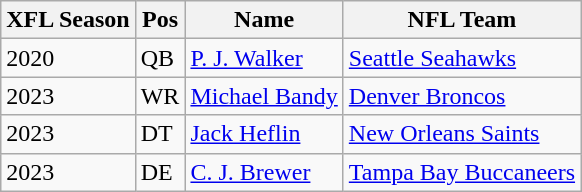<table class="wikitable">
<tr>
<th>XFL Season</th>
<th>Pos</th>
<th>Name</th>
<th>NFL Team</th>
</tr>
<tr>
<td>2020</td>
<td>QB</td>
<td><a href='#'>P. J. Walker</a></td>
<td><a href='#'>Seattle Seahawks</a></td>
</tr>
<tr>
<td>2023</td>
<td>WR</td>
<td><a href='#'>Michael Bandy</a></td>
<td><a href='#'>Denver Broncos</a></td>
</tr>
<tr>
<td>2023</td>
<td>DT</td>
<td><a href='#'>Jack Heflin</a></td>
<td><a href='#'>New Orleans Saints</a></td>
</tr>
<tr>
<td>2023</td>
<td>DE</td>
<td><a href='#'>C. J. Brewer</a></td>
<td><a href='#'>Tampa Bay Buccaneers</a></td>
</tr>
</table>
